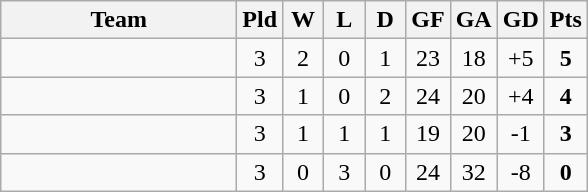<table class="wikitable" style="text-align:center;">
<tr>
<th width=150>Team</th>
<th width=20>Pld</th>
<th width=20>W</th>
<th width=20>L</th>
<th width=20>D</th>
<th width=20>GF</th>
<th width=20>GA</th>
<th width=20>GD</th>
<th width=20>Pts</th>
</tr>
<tr>
<td align="left"></td>
<td>3</td>
<td>2</td>
<td>0</td>
<td>1</td>
<td>23</td>
<td>18</td>
<td>+5</td>
<td><strong>5</strong></td>
</tr>
<tr>
<td align="left"></td>
<td>3</td>
<td>1</td>
<td>0</td>
<td>2</td>
<td>24</td>
<td>20</td>
<td>+4</td>
<td><strong>4</strong></td>
</tr>
<tr>
<td align="left"></td>
<td>3</td>
<td>1</td>
<td>1</td>
<td>1</td>
<td>19</td>
<td>20</td>
<td>-1</td>
<td><strong>3</strong></td>
</tr>
<tr>
<td align="left"></td>
<td>3</td>
<td>0</td>
<td>3</td>
<td>0</td>
<td>24</td>
<td>32</td>
<td>-8</td>
<td><strong>0</strong></td>
</tr>
</table>
